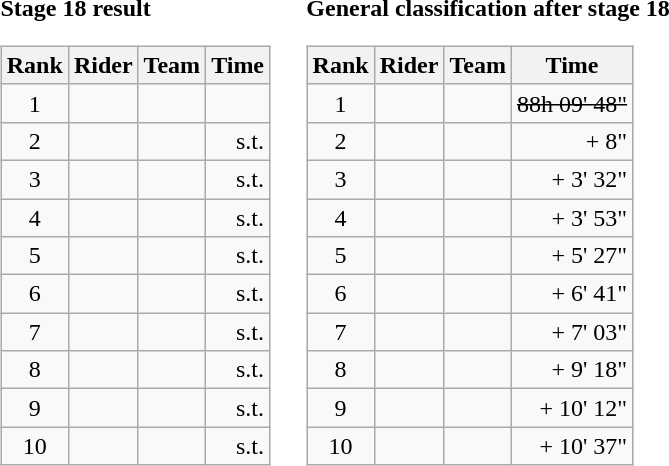<table>
<tr>
<td></td>
<td><strong>Stage 18 result</strong><br><table class="wikitable">
<tr>
<th scope="col">Rank</th>
<th scope="col">Rider</th>
<th scope="col">Team</th>
<th scope="col">Time</th>
</tr>
<tr>
<td style="text-align:center;">1</td>
<td></td>
<td></td>
<td style="text-align:right;"></td>
</tr>
<tr>
<td style="text-align:center;">2</td>
<td></td>
<td></td>
<td style="text-align:right;">s.t.</td>
</tr>
<tr>
<td style="text-align:center;">3</td>
<td></td>
<td></td>
<td style="text-align:right;">s.t.</td>
</tr>
<tr>
<td style="text-align:center;">4</td>
<td></td>
<td></td>
<td style="text-align:right;">s.t.</td>
</tr>
<tr>
<td style="text-align:center;">5</td>
<td></td>
<td></td>
<td style="text-align:right;">s.t.</td>
</tr>
<tr>
<td style="text-align:center;">6</td>
<td></td>
<td></td>
<td style="text-align:right;">s.t.</td>
</tr>
<tr>
<td style="text-align:center;">7</td>
<td></td>
<td></td>
<td style="text-align:right;">s.t.</td>
</tr>
<tr>
<td style="text-align:center;">8</td>
<td></td>
<td></td>
<td style="text-align:right;">s.t.</td>
</tr>
<tr>
<td style="text-align:center;">9</td>
<td></td>
<td></td>
<td style="text-align:right;">s.t.</td>
</tr>
<tr>
<td style="text-align:center;">10</td>
<td></td>
<td></td>
<td style="text-align:right;">s.t.</td>
</tr>
</table>
</td>
<td></td>
<td><strong>General classification after stage 18</strong><br><table class="wikitable">
<tr>
<th scope="col">Rank</th>
<th scope="col">Rider</th>
<th scope="col">Team</th>
<th scope="col">Time</th>
</tr>
<tr>
<td style="text-align:center;">1</td>
<td><s> </s></td>
<td><s></s></td>
<td style="text-align:right;"><s> 88h 09' 48"</s></td>
</tr>
<tr>
<td style="text-align:center;">2</td>
<td> </td>
<td></td>
<td style="text-align:right;">+ 8"</td>
</tr>
<tr>
<td style="text-align:center;">3</td>
<td></td>
<td></td>
<td style="text-align:right;">+ 3' 32"</td>
</tr>
<tr>
<td style="text-align:center;">4</td>
<td></td>
<td></td>
<td style="text-align:right;">+ 3' 53"</td>
</tr>
<tr>
<td style="text-align:center;">5</td>
<td></td>
<td></td>
<td style="text-align:right;">+ 5' 27"</td>
</tr>
<tr>
<td style="text-align:center;">6</td>
<td></td>
<td></td>
<td style="text-align:right;">+ 6' 41"</td>
</tr>
<tr>
<td style="text-align:center;">7</td>
<td></td>
<td></td>
<td style="text-align:right;">+ 7' 03"</td>
</tr>
<tr>
<td style="text-align:center;">8</td>
<td></td>
<td></td>
<td style="text-align:right;">+ 9' 18"</td>
</tr>
<tr>
<td style="text-align:center;">9</td>
<td></td>
<td></td>
<td style="text-align:right;">+ 10' 12"</td>
</tr>
<tr>
<td style="text-align:center;">10</td>
<td> </td>
<td></td>
<td style="text-align:right;">+ 10' 37"</td>
</tr>
</table>
</td>
</tr>
</table>
